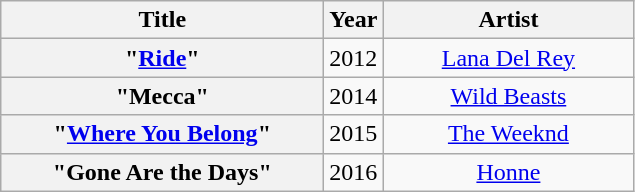<table class="wikitable plainrowheaders" style="text-align:center;">
<tr>
<th scope="col" style="width:13em;">Title</th>
<th scope="col">Year</th>
<th scope="col" style="width:10em;">Artist</th>
</tr>
<tr>
<th scope="row">"<a href='#'>Ride</a>"</th>
<td>2012</td>
<td><a href='#'>Lana Del Rey</a></td>
</tr>
<tr>
<th scope="row">"Mecca"</th>
<td>2014</td>
<td><a href='#'>Wild Beasts</a></td>
</tr>
<tr>
<th scope="row">"<a href='#'>Where You Belong</a>"</th>
<td>2015</td>
<td><a href='#'>The Weeknd</a></td>
</tr>
<tr>
<th scope="row">"Gone Are the Days"</th>
<td>2016</td>
<td><a href='#'>Honne</a></td>
</tr>
</table>
